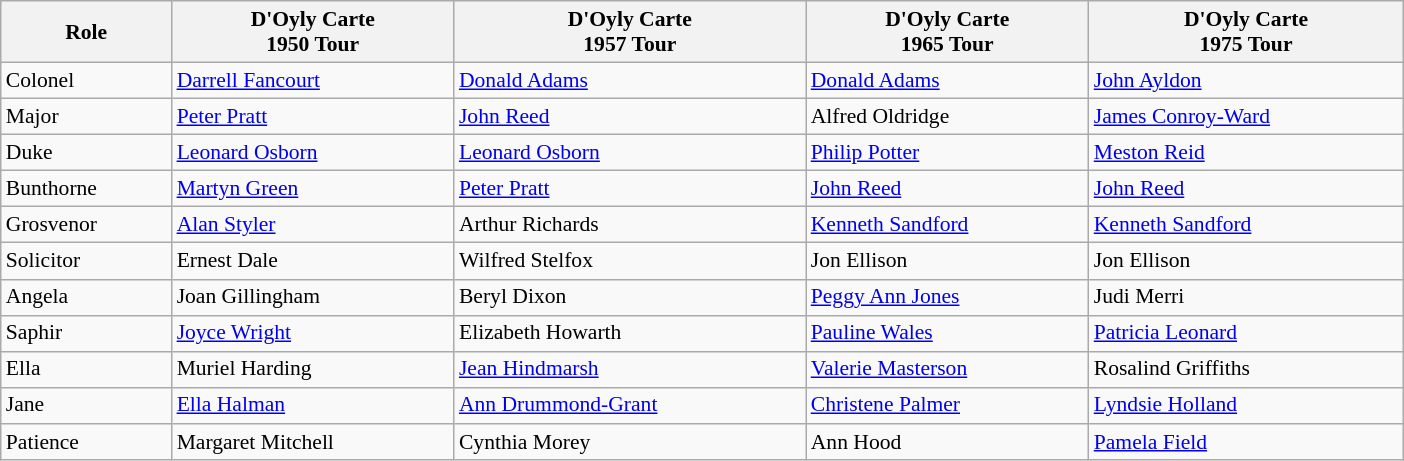<table class="wikitable" style="width: 65em; font-size: 90%; line-height: 1.2">
<tr>
<th>Role</th>
<th>D'Oyly Carte<br>1950 Tour</th>
<th>D'Oyly Carte<br>1957 Tour</th>
<th>D'Oyly Carte<br>1965 Tour</th>
<th>D'Oyly Carte<br>1975 Tour</th>
</tr>
<tr>
<td>Colonel</td>
<td><a href='#'>Darrell Fancourt</a></td>
<td><a href='#'>Donald Adams</a></td>
<td><a href='#'>Donald Adams</a></td>
<td><a href='#'>John Ayldon</a></td>
</tr>
<tr>
<td>Major</td>
<td><a href='#'>Peter Pratt</a></td>
<td><a href='#'>John Reed</a></td>
<td>Alfred Oldridge</td>
<td><a href='#'>James Conroy-Ward</a></td>
</tr>
<tr>
<td>Duke</td>
<td><a href='#'>Leonard Osborn</a></td>
<td><a href='#'>Leonard Osborn</a></td>
<td><a href='#'>Philip Potter</a></td>
<td><a href='#'>Meston Reid</a></td>
</tr>
<tr>
<td>Bunthorne</td>
<td><a href='#'>Martyn Green</a></td>
<td><a href='#'>Peter Pratt</a></td>
<td><a href='#'>John Reed</a></td>
<td><a href='#'>John Reed</a></td>
</tr>
<tr>
<td>Grosvenor</td>
<td><a href='#'>Alan Styler</a></td>
<td>Arthur Richards</td>
<td><a href='#'>Kenneth Sandford</a></td>
<td><a href='#'>Kenneth Sandford</a></td>
</tr>
<tr>
<td>Solicitor</td>
<td>Ernest Dale</td>
<td>Wilfred Stelfox</td>
<td>Jon Ellison</td>
<td>Jon Ellison</td>
</tr>
<tr>
<td>Angela</td>
<td>Joan Gillingham</td>
<td>Beryl Dixon</td>
<td><a href='#'>Peggy Ann Jones</a></td>
<td>Judi Merri</td>
</tr>
<tr>
<td>Saphir</td>
<td><a href='#'>Joyce Wright</a></td>
<td>Elizabeth Howarth</td>
<td><a href='#'>Pauline Wales</a></td>
<td><a href='#'>Patricia Leonard</a></td>
</tr>
<tr>
<td>Ella</td>
<td>Muriel Harding</td>
<td><a href='#'>Jean Hindmarsh</a></td>
<td><a href='#'>Valerie Masterson</a></td>
<td>Rosalind Griffiths</td>
</tr>
<tr>
<td>Jane</td>
<td><a href='#'>Ella Halman</a></td>
<td><a href='#'>Ann Drummond-Grant</a></td>
<td><a href='#'>Christene Palmer</a></td>
<td><a href='#'>Lyndsie Holland</a></td>
</tr>
<tr>
<td>Patience</td>
<td>Margaret Mitchell</td>
<td>Cynthia Morey</td>
<td>Ann Hood</td>
<td><a href='#'>Pamela Field</a></td>
</tr>
</table>
